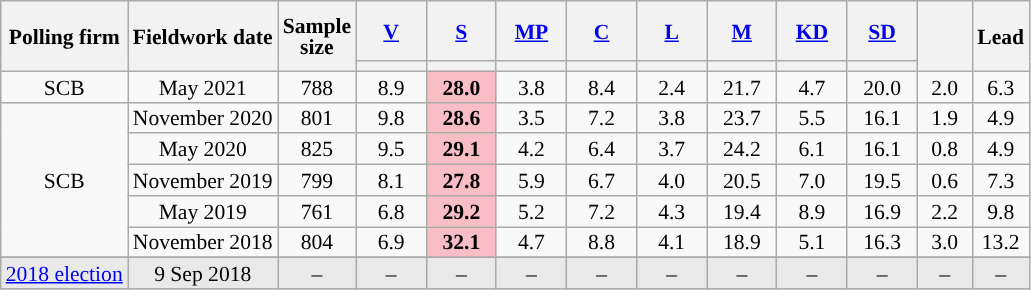<table class="wikitable sortable" style="text-align:center;font-size:90%;line-height:14px;">
<tr style="height:40px;">
<th rowspan="2">Polling firm</th>
<th rowspan="2">Fieldwork date</th>
<th rowspan="2">Sample<br>size</th>
<th class="sortable" style="width:40px;"><a href='#'>V</a></th>
<th class="sortable" style="width:40px;"><a href='#'>S</a></th>
<th class="sortable" style="width:40px;"><a href='#'>MP</a></th>
<th class="sortable" style="width:40px;"><a href='#'>C</a></th>
<th class="sortable" style="width:40px;"><a href='#'>L</a></th>
<th class="sortable" style="width:40px;"><a href='#'>M</a></th>
<th class="sortable" style="width:40px;"><a href='#'>KD</a></th>
<th class="sortable" style="width:40px;"><a href='#'>SD</a></th>
<th class="sortable" style="width:30px;" rowspan="2"></th>
<th style="width:30px;" rowspan="2">Lead</th>
</tr>
<tr>
<th style="background:"></th>
<th style="background:"></th>
<th style="background:"></th>
<th style="background:"></th>
<th style="background:"></th>
<th style="background:"></th>
<th style="background:"></th>
<th style="background:"></th>
</tr>
<tr>
<td>SCB</td>
<td>May 2021</td>
<td>788</td>
<td>8.9</td>
<td style="background:#F9BDC5;"><strong>28.0</strong></td>
<td>3.8</td>
<td>8.4</td>
<td>2.4</td>
<td>21.7</td>
<td>4.7</td>
<td>20.0</td>
<td>2.0</td>
<td style="background:">6.3</td>
</tr>
<tr>
<td rowspan="5">SCB</td>
<td>November 2020</td>
<td>801</td>
<td>9.8</td>
<td style="background:#F9BDC5;"><strong>28.6</strong></td>
<td>3.5</td>
<td>7.2</td>
<td>3.8</td>
<td>23.7</td>
<td>5.5</td>
<td>16.1</td>
<td>1.9</td>
<td style="background:">4.9</td>
</tr>
<tr>
<td>May 2020</td>
<td>825</td>
<td>9.5</td>
<td style="background:#F9BDC5;"><strong>29.1</strong></td>
<td>4.2</td>
<td>6.4</td>
<td>3.7</td>
<td>24.2</td>
<td>6.1</td>
<td>16.1</td>
<td>0.8</td>
<td style="background:">4.9</td>
</tr>
<tr>
<td>November 2019</td>
<td>799</td>
<td>8.1</td>
<td style="background:#F9BDC5;"><strong>27.8</strong></td>
<td>5.9</td>
<td>6.7</td>
<td>4.0</td>
<td>20.5</td>
<td>7.0</td>
<td>19.5</td>
<td>0.6</td>
<td style="background:">7.3</td>
</tr>
<tr>
<td>May 2019</td>
<td>761</td>
<td>6.8</td>
<td style="background:#F9BDC5;"><strong>29.2</strong></td>
<td>5.2</td>
<td>7.2</td>
<td>4.3</td>
<td>19.4</td>
<td>8.9</td>
<td>16.9</td>
<td>2.2</td>
<td style="background:">9.8</td>
</tr>
<tr>
<td>November 2018</td>
<td>804</td>
<td>6.9</td>
<td style="background:#F9BDC5;"><strong>32.1</strong></td>
<td>4.7</td>
<td>8.8</td>
<td>4.1</td>
<td>18.9</td>
<td>5.1</td>
<td>16.3</td>
<td>3.0</td>
<td style="background:">13.2</td>
</tr>
<tr>
</tr>
<tr style="background:#E9E9E9;">
<td><a href='#'>2018 election</a></td>
<td data-sort-value="2018-09-09">9 Sep 2018</td>
<td>–</td>
<td>–</td>
<td>–</td>
<td>–</td>
<td>–</td>
<td>–</td>
<td>–</td>
<td>–</td>
<td>–</td>
<td>–</td>
<td>–</td>
</tr>
</table>
